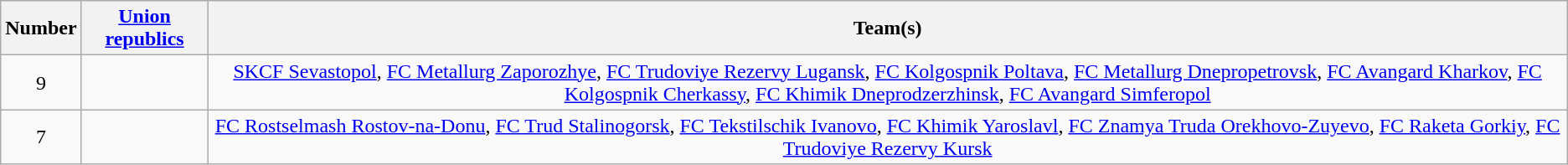<table class="wikitable" style="text-align:center">
<tr>
<th>Number</th>
<th><a href='#'>Union republics</a></th>
<th>Team(s)</th>
</tr>
<tr>
<td rowspan="1">9</td>
<td align="left"></td>
<td><a href='#'>SKCF Sevastopol</a>, <a href='#'>FC Metallurg Zaporozhye</a>, <a href='#'>FC Trudoviye Rezervy Lugansk</a>, <a href='#'>FC Kolgospnik Poltava</a>, <a href='#'>FC Metallurg Dnepropetrovsk</a>, <a href='#'>FC Avangard Kharkov</a>, <a href='#'>FC Kolgospnik Cherkassy</a>, <a href='#'>FC Khimik Dneprodzerzhinsk</a>, <a href='#'>FC Avangard Simferopol</a></td>
</tr>
<tr>
<td rowspan="1">7</td>
<td align="left"></td>
<td><a href='#'>FC Rostselmash Rostov-na-Donu</a>, <a href='#'>FC Trud Stalinogorsk</a>, <a href='#'>FC Tekstilschik Ivanovo</a>, <a href='#'>FC Khimik Yaroslavl</a>, <a href='#'>FC Znamya Truda Orekhovo-Zuyevo</a>, <a href='#'>FC Raketa Gorkiy</a>, <a href='#'>FC Trudoviye Rezervy Kursk</a></td>
</tr>
</table>
